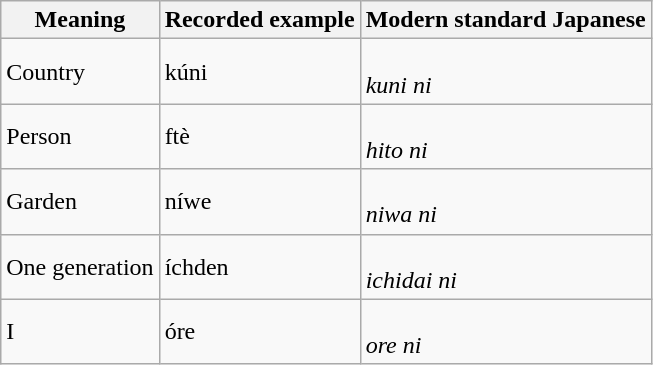<table class="wikitable">
<tr>
<th>Meaning</th>
<th>Recorded example</th>
<th>Modern standard Japanese</th>
</tr>
<tr>
<td>Country</td>
<td>kúni</td>
<td><br><em>kuni ni</em></td>
</tr>
<tr>
<td>Person</td>
<td>ftè</td>
<td><br><em>hito ni</em></td>
</tr>
<tr>
<td>Garden</td>
<td>níwe</td>
<td><br><em>niwa ni</em></td>
</tr>
<tr>
<td>One generation</td>
<td>íchden</td>
<td><br><em>ichidai ni</em></td>
</tr>
<tr>
<td>I</td>
<td>óre</td>
<td><br><em>ore ni</em></td>
</tr>
</table>
